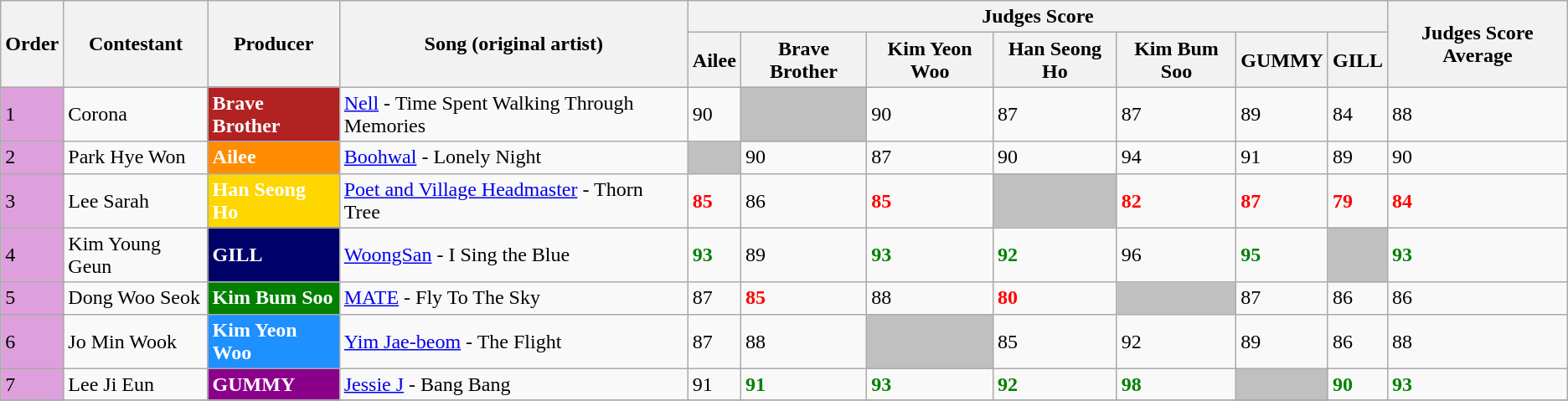<table class="wikitable">
<tr>
<th scope="col" rowspan="2">Order</th>
<th scope="col" rowspan="2">Contestant</th>
<th scope="col" rowspan="2">Producer</th>
<th scope="col" rowspan="2">Song (original artist)</th>
<th scope="col" colspan="7">Judges Score</th>
<th scope="col" rowspan="2">Judges Score Average</th>
</tr>
<tr>
<th>Ailee</th>
<th>Brave Brother</th>
<th>Kim Yeon Woo</th>
<th>Han Seong Ho</th>
<th>Kim Bum Soo</th>
<th>GUMMY</th>
<th>GILL</th>
</tr>
<tr>
<td style="background:plum">1</td>
<td>Corona</td>
<td style="background:#b22222;color:white"><strong>Brave Brother</strong></td>
<td><a href='#'>Nell</a> - Time Spent Walking Through Memories</td>
<td>90</td>
<td style="background:silver"><small></small></td>
<td>90</td>
<td>87</td>
<td>87</td>
<td>89</td>
<td>84</td>
<td>88</td>
</tr>
<tr>
<td style="background:plum">2</td>
<td>Park Hye Won</td>
<td style="background:#FF8C00;color:white"><strong>Ailee</strong></td>
<td><a href='#'>Boohwal</a> - Lonely Night</td>
<td style="background:silver"><small></small></td>
<td>90</td>
<td>87</td>
<td>90</td>
<td>94</td>
<td>91</td>
<td>89</td>
<td>90</td>
</tr>
<tr>
<td style="background:plum">3</td>
<td>Lee Sarah</td>
<td style="background:#FFD700;color:white"><strong>Han Seong Ho</strong></td>
<td><a href='#'>Poet and Village Headmaster</a> - Thorn Tree</td>
<td style=color:red><strong>85</strong></td>
<td>86</td>
<td style=color:red><strong>85</strong></td>
<td style="background:silver"><small></small></td>
<td style=color:red><strong>82</strong></td>
<td style=color:red><strong>87</strong></td>
<td style=color:red><strong>79</strong></td>
<td style=color:red><strong>84</strong></td>
</tr>
<tr>
<td style="background:plum">4</td>
<td>Kim Young Geun</td>
<td style="background:#000069;color:white"><strong>GILL</strong></td>
<td><a href='#'>WoongSan</a> - I Sing the Blue</td>
<td style=color:green><strong>93</strong></td>
<td>89</td>
<td style=color:green><strong>93</strong></td>
<td style=color:green><strong>92</strong></td>
<td>96</td>
<td style=color:green><strong>95</strong></td>
<td style="background:silver"><small></small></td>
<td style=color:green><strong>93</strong></td>
</tr>
<tr>
<td style="background:plum">5</td>
<td>Dong Woo Seok</td>
<td style="background:#008000;color:white"><strong>Kim Bum Soo</strong></td>
<td><a href='#'>MATE</a> - Fly To The Sky</td>
<td>87</td>
<td style=color:red><strong>85</strong></td>
<td>88</td>
<td style=color:red><strong>80</strong></td>
<td style="background:silver"><small></small></td>
<td>87</td>
<td>86</td>
<td>86</td>
</tr>
<tr>
<td style="background:plum">6</td>
<td>Jo Min Wook</td>
<td style="background:#1E90FF;color:white"><strong>Kim Yeon Woo</strong></td>
<td><a href='#'>Yim Jae-beom</a> - The Flight</td>
<td>87</td>
<td>88</td>
<td style="background:silver"><small></small></td>
<td>85</td>
<td>92</td>
<td>89</td>
<td>86</td>
<td>88</td>
</tr>
<tr>
<td style="background:plum">7</td>
<td>Lee Ji Eun</td>
<td style="background:#8B008B;color:white"><strong>GUMMY</strong></td>
<td><a href='#'>Jessie J</a> - Bang Bang</td>
<td>91</td>
<td style=color:green><strong>91</strong></td>
<td style=color:green><strong>93</strong></td>
<td style=color:green><strong>92</strong></td>
<td style=color:green><strong>98</strong></td>
<td style="background:silver"><small></small></td>
<td style=color:green><strong>90</strong></td>
<td style=color:green><strong>93</strong></td>
</tr>
<tr>
</tr>
</table>
